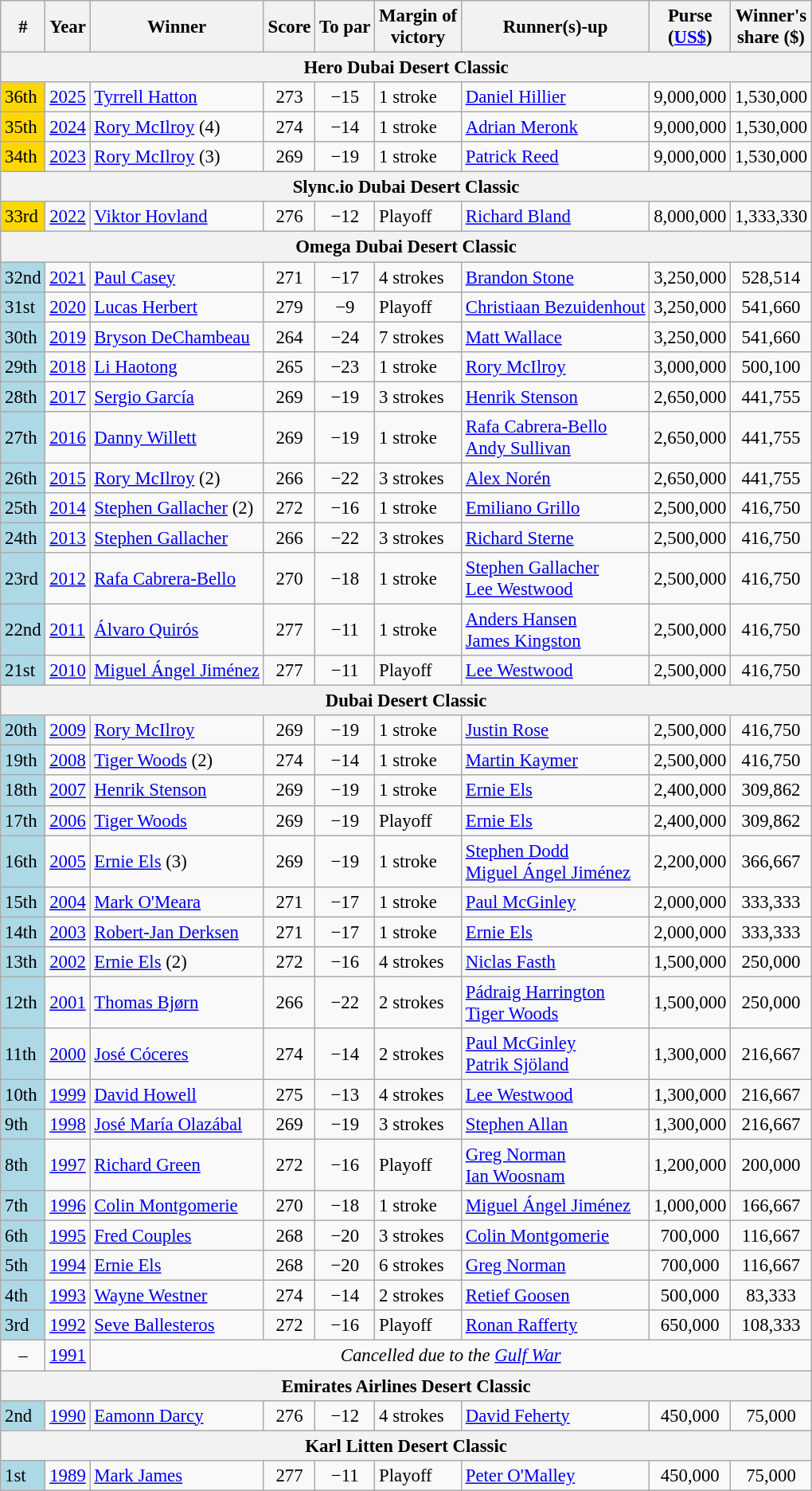<table class=wikitable style="font-size:95%">
<tr>
<th>#</th>
<th>Year</th>
<th>Winner</th>
<th>Score</th>
<th>To par</th>
<th>Margin of<br>victory</th>
<th>Runner(s)-up</th>
<th>Purse<br>(<a href='#'>US$</a>)</th>
<th>Winner's<br>share ($)</th>
</tr>
<tr>
<th colspan=10>Hero Dubai Desert Classic</th>
</tr>
<tr>
<td style="background:gold">36th</td>
<td><a href='#'>2025</a></td>
<td> <a href='#'>Tyrrell Hatton</a></td>
<td align=center>273</td>
<td align=center>−15</td>
<td>1 stroke</td>
<td> <a href='#'>Daniel Hillier</a></td>
<td align=center>9,000,000</td>
<td align=center>1,530,000</td>
</tr>
<tr>
<td style="background:gold">35th</td>
<td><a href='#'>2024</a></td>
<td> <a href='#'>Rory McIlroy</a> (4)</td>
<td align=center>274</td>
<td align=center>−14</td>
<td>1 stroke</td>
<td> <a href='#'>Adrian Meronk</a></td>
<td align=center>9,000,000</td>
<td align=center>1,530,000</td>
</tr>
<tr>
<td style="background:gold">34th</td>
<td><a href='#'>2023</a></td>
<td> <a href='#'>Rory McIlroy</a> (3)</td>
<td align=center>269</td>
<td align=center>−19</td>
<td>1 stroke</td>
<td> <a href='#'>Patrick Reed</a></td>
<td align=center>9,000,000</td>
<td align=center>1,530,000</td>
</tr>
<tr>
<th colspan=10>Slync.io Dubai Desert Classic</th>
</tr>
<tr>
<td style="background:gold">33rd</td>
<td><a href='#'>2022</a></td>
<td> <a href='#'>Viktor Hovland</a></td>
<td align=center>276</td>
<td align=center>−12</td>
<td>Playoff</td>
<td> <a href='#'>Richard Bland</a></td>
<td align=center>8,000,000</td>
<td align=center>1,333,330</td>
</tr>
<tr>
<th colspan=9>Omega Dubai Desert Classic</th>
</tr>
<tr>
<td style="background:lightblue">32nd</td>
<td><a href='#'>2021</a></td>
<td> <a href='#'>Paul Casey</a></td>
<td align=center>271</td>
<td align=center>−17</td>
<td>4 strokes</td>
<td> <a href='#'>Brandon Stone</a></td>
<td align=center>3,250,000</td>
<td align=center>528,514</td>
</tr>
<tr>
<td style="background:lightblue">31st</td>
<td><a href='#'>2020</a></td>
<td> <a href='#'>Lucas Herbert</a></td>
<td align=center>279</td>
<td align=center>−9</td>
<td>Playoff</td>
<td> <a href='#'>Christiaan Bezuidenhout</a></td>
<td align=center>3,250,000</td>
<td align=center>541,660</td>
</tr>
<tr>
<td style="background:lightblue">30th</td>
<td><a href='#'>2019</a></td>
<td> <a href='#'>Bryson DeChambeau</a></td>
<td align=center>264</td>
<td align=center>−24</td>
<td>7 strokes</td>
<td> <a href='#'>Matt Wallace</a></td>
<td align=center>3,250,000</td>
<td align=center>541,660</td>
</tr>
<tr>
<td style="background:lightblue">29th</td>
<td><a href='#'>2018</a></td>
<td> <a href='#'>Li Haotong</a></td>
<td align=center>265</td>
<td align=center>−23</td>
<td>1 stroke</td>
<td> <a href='#'>Rory McIlroy</a></td>
<td align=center>3,000,000</td>
<td align=center>500,100</td>
</tr>
<tr>
<td style="background:lightblue">28th</td>
<td><a href='#'>2017</a></td>
<td> <a href='#'>Sergio García</a></td>
<td align=center>269</td>
<td align=center>−19</td>
<td>3 strokes</td>
<td> <a href='#'>Henrik Stenson</a></td>
<td align=center>2,650,000</td>
<td align=center>441,755</td>
</tr>
<tr>
<td style="background:lightblue">27th</td>
<td><a href='#'>2016</a></td>
<td> <a href='#'>Danny Willett</a></td>
<td align=center>269</td>
<td align=center>−19</td>
<td>1 stroke</td>
<td> <a href='#'>Rafa Cabrera-Bello</a><br> <a href='#'>Andy Sullivan</a></td>
<td align=center>2,650,000</td>
<td align=center>441,755</td>
</tr>
<tr>
<td style="background:lightblue">26th</td>
<td><a href='#'>2015</a></td>
<td> <a href='#'>Rory McIlroy</a> (2)</td>
<td align=center>266</td>
<td align=center>−22</td>
<td>3 strokes</td>
<td> <a href='#'>Alex Norén</a></td>
<td align=center>2,650,000</td>
<td align=center>441,755</td>
</tr>
<tr>
<td style="background:lightblue">25th</td>
<td><a href='#'>2014</a></td>
<td> <a href='#'>Stephen Gallacher</a> (2)</td>
<td align=center>272</td>
<td align=center>−16</td>
<td>1 stroke</td>
<td> <a href='#'>Emiliano Grillo</a></td>
<td align=center>2,500,000</td>
<td align=center>416,750</td>
</tr>
<tr>
<td style="background:lightblue">24th</td>
<td><a href='#'>2013</a></td>
<td> <a href='#'>Stephen Gallacher</a></td>
<td align=center>266</td>
<td align=center>−22</td>
<td>3 strokes</td>
<td> <a href='#'>Richard Sterne</a></td>
<td align=center>2,500,000</td>
<td align=center>416,750</td>
</tr>
<tr>
<td style="background:lightblue">23rd</td>
<td><a href='#'>2012</a></td>
<td> <a href='#'>Rafa Cabrera-Bello</a></td>
<td align=center>270</td>
<td align=center>−18</td>
<td>1 stroke</td>
<td> <a href='#'>Stephen Gallacher</a><br> <a href='#'>Lee Westwood</a></td>
<td align=center>2,500,000</td>
<td align=center>416,750</td>
</tr>
<tr>
<td style="background:lightblue">22nd</td>
<td><a href='#'>2011</a></td>
<td> <a href='#'>Álvaro Quirós</a></td>
<td align=center>277</td>
<td align=center>−11</td>
<td>1 stroke</td>
<td> <a href='#'>Anders Hansen</a><br> <a href='#'>James Kingston</a></td>
<td align=center>2,500,000</td>
<td align=center>416,750</td>
</tr>
<tr>
<td style="background:lightblue">21st</td>
<td><a href='#'>2010</a></td>
<td> <a href='#'>Miguel Ángel Jiménez</a></td>
<td align=center>277</td>
<td align=center>−11</td>
<td>Playoff</td>
<td> <a href='#'>Lee Westwood</a></td>
<td align=center>2,500,000</td>
<td align=center>416,750</td>
</tr>
<tr>
<th colspan="9">Dubai Desert Classic</th>
</tr>
<tr>
<td style="background:lightblue">20th</td>
<td><a href='#'>2009</a></td>
<td> <a href='#'>Rory McIlroy</a></td>
<td align=center>269</td>
<td align=center>−19</td>
<td>1 stroke</td>
<td> <a href='#'>Justin Rose</a></td>
<td align=center>2,500,000</td>
<td align=center>416,750</td>
</tr>
<tr>
<td style="background:lightblue">19th</td>
<td><a href='#'>2008</a></td>
<td> <a href='#'>Tiger Woods</a> (2)</td>
<td align=center>274</td>
<td align=center>−14</td>
<td>1 stroke</td>
<td> <a href='#'>Martin Kaymer</a></td>
<td align=center>2,500,000</td>
<td align=center>416,750</td>
</tr>
<tr>
<td style="background:lightblue">18th</td>
<td><a href='#'>2007</a></td>
<td> <a href='#'>Henrik Stenson</a></td>
<td align=center>269</td>
<td align=center>−19</td>
<td>1 stroke</td>
<td> <a href='#'>Ernie Els</a></td>
<td align=center>2,400,000</td>
<td align=center>309,862</td>
</tr>
<tr>
<td style="background:lightblue">17th</td>
<td><a href='#'>2006</a></td>
<td> <a href='#'>Tiger Woods</a></td>
<td align=center>269</td>
<td align=center>−19</td>
<td>Playoff</td>
<td> <a href='#'>Ernie Els</a></td>
<td align=center>2,400,000</td>
<td align=center>309,862</td>
</tr>
<tr>
<td style="background:lightblue">16th</td>
<td><a href='#'>2005</a></td>
<td> <a href='#'>Ernie Els</a> (3)</td>
<td align=center>269</td>
<td align=center>−19</td>
<td>1 stroke</td>
<td> <a href='#'>Stephen Dodd</a><br> <a href='#'>Miguel Ángel Jiménez</a></td>
<td align=center>2,200,000</td>
<td align=center>366,667</td>
</tr>
<tr>
<td style="background:lightblue">15th</td>
<td><a href='#'>2004</a></td>
<td> <a href='#'>Mark O'Meara</a></td>
<td align=center>271</td>
<td align=center>−17</td>
<td>1 stroke</td>
<td> <a href='#'>Paul McGinley</a></td>
<td align=center>2,000,000</td>
<td align=center>333,333</td>
</tr>
<tr>
<td style="background:lightblue">14th</td>
<td><a href='#'>2003</a></td>
<td> <a href='#'>Robert-Jan Derksen</a></td>
<td align=center>271</td>
<td align=center>−17</td>
<td>1 stroke</td>
<td> <a href='#'>Ernie Els</a></td>
<td align=center>2,000,000</td>
<td align=center>333,333</td>
</tr>
<tr>
<td style="background:lightblue">13th</td>
<td><a href='#'>2002</a></td>
<td> <a href='#'>Ernie Els</a> (2)</td>
<td align=center>272</td>
<td align=center>−16</td>
<td>4 strokes</td>
<td> <a href='#'>Niclas Fasth</a></td>
<td align=center>1,500,000</td>
<td align=center>250,000</td>
</tr>
<tr>
<td style="background:lightblue">12th</td>
<td><a href='#'>2001</a></td>
<td> <a href='#'>Thomas Bjørn</a></td>
<td align=center>266</td>
<td align=center>−22</td>
<td>2 strokes</td>
<td> <a href='#'>Pádraig Harrington</a><br> <a href='#'>Tiger Woods</a></td>
<td align=center>1,500,000</td>
<td align=center>250,000</td>
</tr>
<tr>
<td style="background:lightblue">11th</td>
<td><a href='#'>2000</a></td>
<td> <a href='#'>José Cóceres</a></td>
<td align=center>274</td>
<td align=center>−14</td>
<td>2 strokes</td>
<td> <a href='#'>Paul McGinley</a><br> <a href='#'>Patrik Sjöland</a></td>
<td align=center>1,300,000</td>
<td align=center>216,667</td>
</tr>
<tr>
<td style="background:lightblue">10th</td>
<td><a href='#'>1999</a></td>
<td> <a href='#'>David Howell</a></td>
<td align=center>275</td>
<td align=center>−13</td>
<td>4 strokes</td>
<td> <a href='#'>Lee Westwood</a></td>
<td align=center>1,300,000</td>
<td align=center>216,667</td>
</tr>
<tr>
<td style="background:lightblue">9th</td>
<td><a href='#'>1998</a></td>
<td> <a href='#'>José María Olazábal</a></td>
<td align=center>269</td>
<td align=center>−19</td>
<td>3 strokes</td>
<td> <a href='#'>Stephen Allan</a></td>
<td align=center>1,300,000</td>
<td align=center>216,667</td>
</tr>
<tr>
<td style="background:lightblue">8th</td>
<td><a href='#'>1997</a></td>
<td> <a href='#'>Richard Green</a></td>
<td align=center>272</td>
<td align=center>−16</td>
<td>Playoff</td>
<td> <a href='#'>Greg Norman</a><br> <a href='#'>Ian Woosnam</a></td>
<td align=center>1,200,000</td>
<td align=center>200,000</td>
</tr>
<tr>
<td style="background:lightblue">7th</td>
<td><a href='#'>1996</a></td>
<td> <a href='#'>Colin Montgomerie</a></td>
<td align=center>270</td>
<td align=center>−18</td>
<td>1 stroke</td>
<td> <a href='#'>Miguel Ángel Jiménez</a></td>
<td align=center>1,000,000</td>
<td align=center>166,667</td>
</tr>
<tr>
<td style="background:lightblue">6th</td>
<td><a href='#'>1995</a></td>
<td> <a href='#'>Fred Couples</a></td>
<td align=center>268</td>
<td align=center>−20</td>
<td>3 strokes</td>
<td> <a href='#'>Colin Montgomerie</a></td>
<td align=center>700,000</td>
<td align=center>116,667</td>
</tr>
<tr>
<td style="background:lightblue">5th</td>
<td><a href='#'>1994</a></td>
<td> <a href='#'>Ernie Els</a></td>
<td align=center>268</td>
<td align=center>−20</td>
<td>6 strokes</td>
<td> <a href='#'>Greg Norman</a></td>
<td align=center>700,000</td>
<td align=center>116,667</td>
</tr>
<tr>
<td style="background:lightblue">4th</td>
<td><a href='#'>1993</a></td>
<td> <a href='#'>Wayne Westner</a></td>
<td align=center>274</td>
<td align=center>−14</td>
<td>2 strokes</td>
<td> <a href='#'>Retief Goosen</a></td>
<td align=center>500,000</td>
<td align=center>83,333</td>
</tr>
<tr>
<td style="background:lightblue">3rd</td>
<td><a href='#'>1992</a></td>
<td> <a href='#'>Seve Ballesteros</a></td>
<td align=center>272</td>
<td align=center>−16</td>
<td>Playoff</td>
<td> <a href='#'>Ronan Rafferty</a></td>
<td align=center>650,000</td>
<td align=center>108,333</td>
</tr>
<tr>
<td align=center>–</td>
<td><a href='#'>1991</a></td>
<td colspan="8" align=center><em>Cancelled due to the <a href='#'>Gulf War</a></em></td>
</tr>
<tr>
<th colspan=9>Emirates Airlines Desert Classic</th>
</tr>
<tr>
<td style="background:lightblue">2nd</td>
<td><a href='#'>1990</a></td>
<td> <a href='#'>Eamonn Darcy</a></td>
<td align=center>276</td>
<td align=center>−12</td>
<td>4 strokes</td>
<td> <a href='#'>David Feherty</a></td>
<td align=center>450,000</td>
<td align=center>75,000</td>
</tr>
<tr>
<th colspan="9">Karl Litten Desert Classic</th>
</tr>
<tr>
<td style="background:lightblue">1st</td>
<td><a href='#'>1989</a></td>
<td> <a href='#'>Mark James</a></td>
<td align=center>277</td>
<td align=center>−11</td>
<td>Playoff</td>
<td> <a href='#'>Peter O'Malley</a></td>
<td align=center>450,000</td>
<td align=center>75,000</td>
</tr>
</table>
